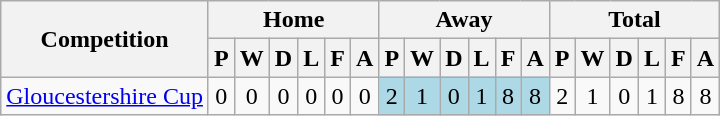<table class="wikitable" style="text-align:center;">
<tr>
<th rowspan="2">Competition</th>
<th colspan="6">Home</th>
<th colspan="6">Away</th>
<th colspan="6">Total</th>
</tr>
<tr>
<th>P</th>
<th>W</th>
<th>D</th>
<th>L</th>
<th>F</th>
<th>A</th>
<th>P</th>
<th>W</th>
<th>D</th>
<th>L</th>
<th>F</th>
<th>A</th>
<th>P</th>
<th>W</th>
<th>D</th>
<th>L</th>
<th>F</th>
<th>A</th>
</tr>
<tr>
<td style="text-align:left;"><a href='#'>Gloucestershire Cup</a></td>
<td>0</td>
<td>0</td>
<td>0</td>
<td>0</td>
<td>0</td>
<td>0</td>
<td style="background-color:#ADD8E6;">2</td>
<td style="background-color:#ADD8E6;">1</td>
<td style="background-color:#ADD8E6;">0</td>
<td style="background-color:#ADD8E6;">1</td>
<td style="background-color:#ADD8E6;">8</td>
<td style="background-color:#ADD8E6;">8</td>
<td>2</td>
<td>1</td>
<td>0</td>
<td>1</td>
<td>8</td>
<td>8</td>
</tr>
</table>
